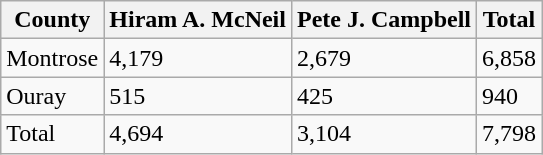<table class="wikitable mw-collapsible">
<tr>
<th>County</th>
<th>Hiram A. McNeil</th>
<th>Pete J. Campbell</th>
<th>Total</th>
</tr>
<tr>
<td>Montrose</td>
<td>4,179</td>
<td>2,679</td>
<td>6,858</td>
</tr>
<tr>
<td>Ouray</td>
<td>515</td>
<td>425</td>
<td>940</td>
</tr>
<tr>
<td>Total</td>
<td>4,694</td>
<td>3,104</td>
<td>7,798</td>
</tr>
</table>
